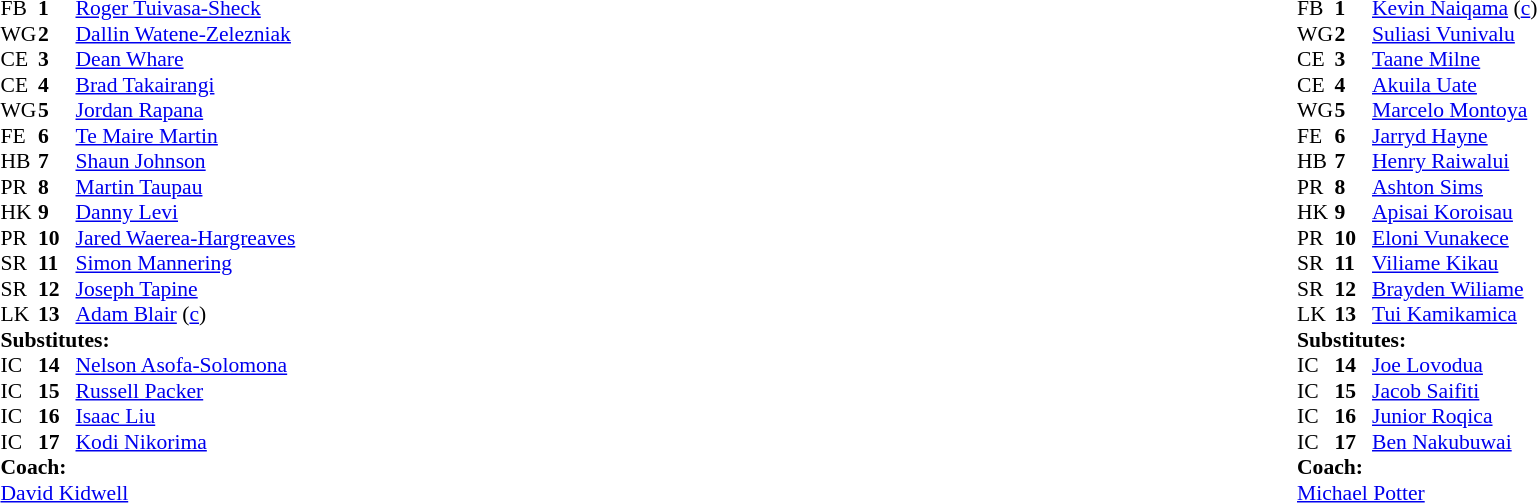<table width="100%" class="mw-collapsible mw-collapsed">
<tr>
<td valign="top" width="50%"><br><table cellspacing="0" cellpadding="0" style="font-size: 90%">
<tr>
<th width="25"></th>
<th width="25"></th>
</tr>
<tr>
<td>FB</td>
<td><strong>1</strong></td>
<td><a href='#'>Roger Tuivasa-Sheck</a></td>
</tr>
<tr>
<td>WG</td>
<td><strong>2</strong></td>
<td><a href='#'>Dallin Watene-Zelezniak</a></td>
</tr>
<tr>
<td>CE</td>
<td><strong>3</strong></td>
<td><a href='#'>Dean Whare</a></td>
</tr>
<tr>
<td>CE</td>
<td><strong>4</strong></td>
<td><a href='#'>Brad Takairangi</a></td>
</tr>
<tr>
<td>WG</td>
<td><strong>5</strong></td>
<td><a href='#'>Jordan Rapana</a> </td>
</tr>
<tr>
<td>FE</td>
<td><strong>6</strong></td>
<td><a href='#'>Te Maire Martin</a></td>
</tr>
<tr>
<td>HB</td>
<td><strong>7</strong></td>
<td><a href='#'>Shaun Johnson</a></td>
</tr>
<tr>
<td>PR</td>
<td><strong>8</strong></td>
<td><a href='#'>Martin Taupau</a></td>
</tr>
<tr>
<td>HK</td>
<td><strong>9</strong></td>
<td><a href='#'>Danny Levi</a></td>
</tr>
<tr>
<td>PR</td>
<td><strong>10</strong></td>
<td><a href='#'>Jared Waerea-Hargreaves</a></td>
</tr>
<tr>
<td>SR</td>
<td><strong>11</strong></td>
<td><a href='#'>Simon Mannering</a></td>
</tr>
<tr>
<td>SR</td>
<td><strong>12</strong></td>
<td><a href='#'>Joseph Tapine</a></td>
</tr>
<tr>
<td>LK</td>
<td><strong>13</strong></td>
<td><a href='#'>Adam Blair</a> (<a href='#'>c</a>)</td>
</tr>
<tr>
<td colspan="3"><strong>Substitutes:</strong></td>
</tr>
<tr>
<td>IC</td>
<td><strong>14</strong></td>
<td><a href='#'>Nelson Asofa-Solomona</a></td>
</tr>
<tr>
<td>IC</td>
<td><strong>15</strong></td>
<td><a href='#'>Russell Packer</a></td>
</tr>
<tr>
<td>IC</td>
<td><strong>16</strong></td>
<td><a href='#'>Isaac Liu</a></td>
</tr>
<tr>
<td>IC</td>
<td><strong>17</strong></td>
<td><a href='#'>Kodi Nikorima</a></td>
</tr>
<tr>
<td colspan="3"><strong>Coach:</strong></td>
</tr>
<tr>
<td colspan="4"> <a href='#'>David Kidwell</a></td>
</tr>
<tr>
<td colspan="4"></td>
</tr>
</table>
</td>
<td valign="top" width="50%"><br><table cellspacing="0" cellpadding="0" align="center" style="font-size: 90%">
<tr>
<th width="25"></th>
<th width="25"></th>
</tr>
<tr>
<td>FB</td>
<td><strong>1</strong></td>
<td><a href='#'>Kevin Naiqama</a> (<a href='#'>c</a>)</td>
</tr>
<tr>
<td>WG</td>
<td><strong>2</strong></td>
<td><a href='#'>Suliasi Vunivalu</a></td>
</tr>
<tr>
<td>CE</td>
<td><strong>3</strong></td>
<td><a href='#'>Taane Milne</a></td>
</tr>
<tr>
<td>CE</td>
<td><strong>4</strong></td>
<td><a href='#'>Akuila Uate</a></td>
</tr>
<tr>
<td>WG</td>
<td><strong>5</strong></td>
<td><a href='#'>Marcelo Montoya</a></td>
</tr>
<tr>
<td>FE</td>
<td><strong>6</strong></td>
<td><a href='#'>Jarryd Hayne</a></td>
</tr>
<tr>
<td>HB</td>
<td><strong>7</strong></td>
<td><a href='#'>Henry Raiwalui</a></td>
</tr>
<tr>
<td>PR</td>
<td><strong>8</strong></td>
<td><a href='#'>Ashton Sims</a></td>
</tr>
<tr>
<td>HK</td>
<td><strong>9</strong></td>
<td><a href='#'>Apisai Koroisau</a></td>
</tr>
<tr>
<td>PR</td>
<td><strong>10</strong></td>
<td><a href='#'>Eloni Vunakece</a></td>
</tr>
<tr>
<td>SR</td>
<td><strong>11</strong></td>
<td><a href='#'>Viliame Kikau</a></td>
</tr>
<tr>
<td>SR</td>
<td><strong>12</strong></td>
<td><a href='#'>Brayden Wiliame</a></td>
</tr>
<tr>
<td>LK</td>
<td><strong>13</strong></td>
<td><a href='#'>Tui Kamikamica</a></td>
</tr>
<tr>
<td colspan="3"><strong>Substitutes:</strong></td>
</tr>
<tr>
<td>IC</td>
<td><strong>14</strong></td>
<td><a href='#'>Joe Lovodua</a></td>
</tr>
<tr>
<td>IC</td>
<td><strong>15</strong></td>
<td><a href='#'>Jacob Saifiti</a></td>
</tr>
<tr>
<td>IC</td>
<td><strong>16</strong></td>
<td><a href='#'>Junior Roqica</a></td>
</tr>
<tr>
<td>IC</td>
<td><strong>17</strong></td>
<td><a href='#'>Ben Nakubuwai</a></td>
</tr>
<tr>
<td colspan="3"><strong>Coach:</strong></td>
</tr>
<tr>
<td colspan="4"> <a href='#'>Michael Potter</a></td>
</tr>
<tr>
<td colspan="4"></td>
</tr>
</table>
</td>
</tr>
</table>
